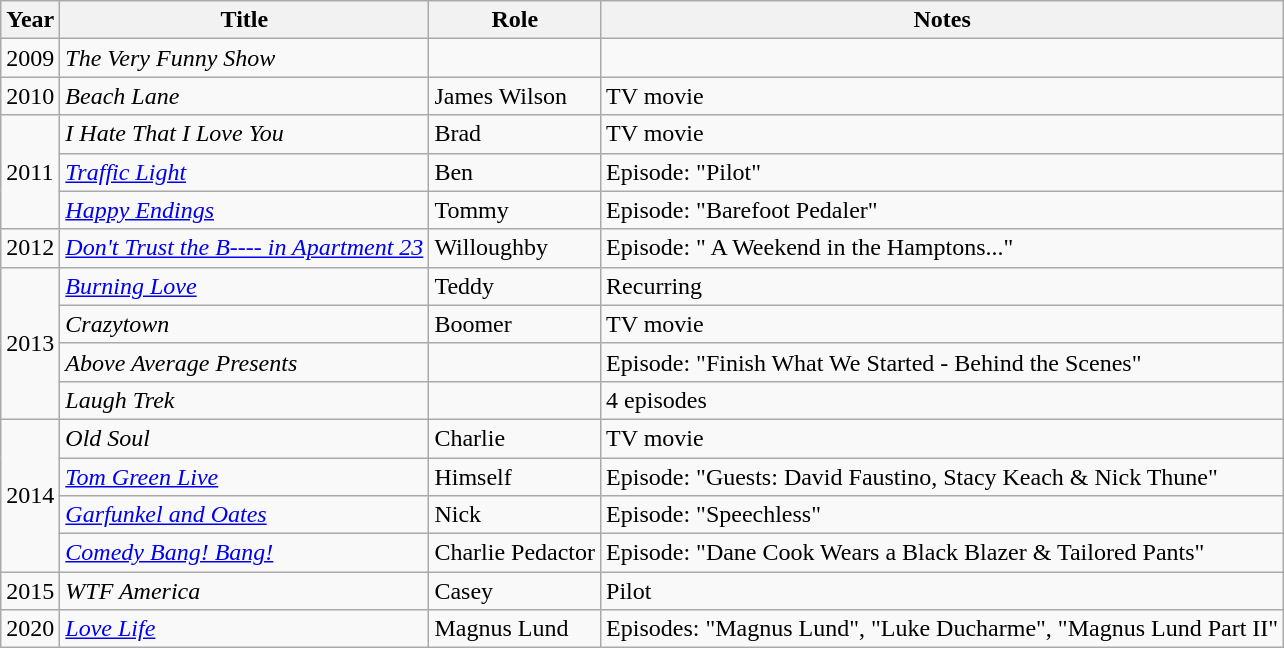<table class = "wikitable sortable">
<tr>
<th>Year</th>
<th>Title</th>
<th>Role</th>
<th class = "unsortable">Notes</th>
</tr>
<tr>
<td>2009</td>
<td><em>The Very Funny Show</em></td>
<td></td>
<td></td>
</tr>
<tr>
<td>2010</td>
<td><em>Beach Lane</em></td>
<td>James Wilson</td>
<td>TV movie</td>
</tr>
<tr>
<td rowspan="3">2011</td>
<td><em>I Hate That I Love You</em></td>
<td>Brad</td>
<td>TV movie</td>
</tr>
<tr>
<td><em><a href='#'>Traffic Light</a></em></td>
<td>Ben</td>
<td>Episode: "Pilot"</td>
</tr>
<tr>
<td><em><a href='#'>Happy Endings</a></em></td>
<td>Tommy</td>
<td>Episode: "Barefoot Pedaler"</td>
</tr>
<tr>
<td>2012</td>
<td><em><a href='#'>Don't Trust the B---- in Apartment 23</a></em></td>
<td>Willoughby</td>
<td>Episode: " A Weekend in the Hamptons..."</td>
</tr>
<tr>
<td rowspan="4">2013</td>
<td><em><a href='#'>Burning Love</a></em></td>
<td>Teddy</td>
<td>Recurring</td>
</tr>
<tr>
<td><em>Crazytown</em></td>
<td>Boomer</td>
<td>TV movie</td>
</tr>
<tr>
<td><em>Above Average Presents</em></td>
<td></td>
<td>Episode: "Finish What We Started - Behind the Scenes"</td>
</tr>
<tr>
<td><em>Laugh Trek</em></td>
<td></td>
<td>4 episodes</td>
</tr>
<tr>
<td rowspan="4">2014</td>
<td><em>Old Soul</em></td>
<td>Charlie</td>
<td>TV movie</td>
</tr>
<tr>
<td><em><a href='#'>Tom Green Live</a></em></td>
<td>Himself</td>
<td>Episode: "Guests: David Faustino, Stacy Keach & Nick Thune"</td>
</tr>
<tr>
<td><em><a href='#'>Garfunkel and Oates</a></em></td>
<td>Nick</td>
<td>Episode: "Speechless"</td>
</tr>
<tr>
<td><em><a href='#'>Comedy Bang! Bang!</a></em></td>
<td>Charlie Pedactor</td>
<td>Episode: "Dane Cook Wears a Black Blazer & Tailored Pants"</td>
</tr>
<tr>
<td>2015</td>
<td><em>WTF America</em></td>
<td>Casey</td>
<td>Pilot</td>
</tr>
<tr>
<td>2020</td>
<td><em><a href='#'>Love Life</a></em></td>
<td>Magnus Lund</td>
<td>Episodes: "Magnus Lund", "Luke Ducharme", "Magnus Lund Part II"</td>
</tr>
</table>
